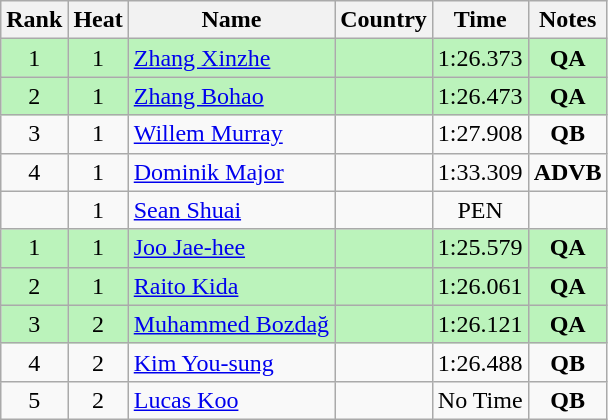<table class="wikitable sortable" style="text-align:center">
<tr>
<th>Rank</th>
<th>Heat</th>
<th>Name</th>
<th>Country</th>
<th>Time</th>
<th>Notes</th>
</tr>
<tr bgcolor=#bbf3bb>
<td>1</td>
<td>1</td>
<td align=left><a href='#'>Zhang Xinzhe</a></td>
<td align=left></td>
<td>1:26.373</td>
<td><strong>QA</strong></td>
</tr>
<tr bgcolor=#bbf3bb>
<td>2</td>
<td>1</td>
<td align=left><a href='#'>Zhang Bohao</a></td>
<td align=left></td>
<td>1:26.473</td>
<td><strong>QA</strong></td>
</tr>
<tr>
<td>3</td>
<td>1</td>
<td align=left><a href='#'>Willem Murray</a></td>
<td align=left></td>
<td>1:27.908</td>
<td><strong>QB</strong></td>
</tr>
<tr>
<td>4</td>
<td>1</td>
<td align=left><a href='#'>Dominik Major</a></td>
<td align=left></td>
<td>1:33.309</td>
<td><strong>ADVB</strong></td>
</tr>
<tr>
<td></td>
<td>1</td>
<td align=left><a href='#'>Sean Shuai</a></td>
<td align=left></td>
<td>PEN</td>
<td></td>
</tr>
<tr bgcolor=#bbf3bb>
<td>1</td>
<td>1</td>
<td align=left><a href='#'>Joo Jae-hee</a></td>
<td align=left></td>
<td>1:25.579</td>
<td><strong>QA</strong></td>
</tr>
<tr bgcolor=#bbf3bb>
<td>2</td>
<td>1</td>
<td align=left><a href='#'>Raito Kida</a></td>
<td align=left></td>
<td>1:26.061</td>
<td><strong>QA</strong></td>
</tr>
<tr bgcolor=#bbf3bb>
<td>3</td>
<td>2</td>
<td align=left><a href='#'>Muhammed Bozdağ</a></td>
<td align=left></td>
<td>1:26.121</td>
<td><strong>QA</strong></td>
</tr>
<tr>
<td>4</td>
<td>2</td>
<td align=left><a href='#'>Kim You-sung</a></td>
<td align=left></td>
<td>1:26.488</td>
<td><strong>QB</strong></td>
</tr>
<tr>
<td>5</td>
<td>2</td>
<td align=left><a href='#'>Lucas Koo</a></td>
<td align=left></td>
<td>No Time</td>
<td><strong>QB</strong></td>
</tr>
</table>
